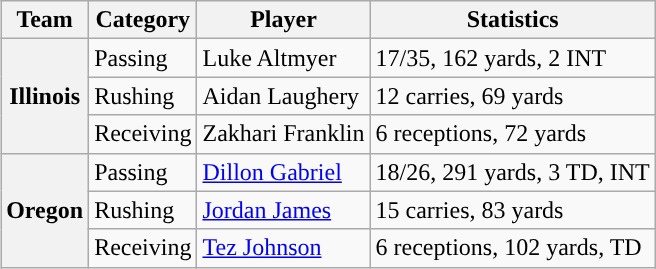<table class="wikitable" style="float:right">
<tr>
<th>Team</th>
<th>Category</th>
<th>Player</th>
<th>Statistics</th>
</tr>
<tr>
<th rowspan=3>Illinois</th>
<td>Passing</td>
<td>Luke Altmyer</td>
<td>17/35, 162 yards, 2 INT</td>
</tr>
<tr>
<td>Rushing</td>
<td>Aidan Laughery</td>
<td>12 carries, 69 yards</td>
</tr>
<tr>
<td>Receiving</td>
<td>Zakhari Franklin</td>
<td>6 receptions, 72 yards</td>
</tr>
<tr>
<th rowspan=3>Oregon</th>
<td>Passing</td>
<td><a href='#'>Dillon Gabriel</a></td>
<td>18/26, 291 yards, 3 TD, INT</td>
</tr>
<tr>
<td>Rushing</td>
<td><a href='#'>Jordan James</a></td>
<td>15 carries, 83 yards</td>
</tr>
<tr>
<td>Receiving</td>
<td><a href='#'>Tez Johnson</a></td>
<td>6 receptions, 102 yards, TD</td>
</tr>
</table>
